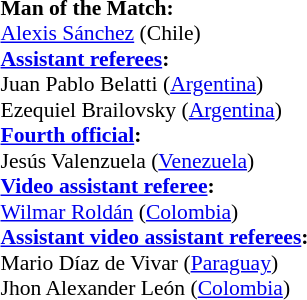<table width=50% style="font-size:90%">
<tr>
<td><br><strong>Man of the Match:</strong>
<br><a href='#'>Alexis Sánchez</a> (Chile)<br><strong><a href='#'>Assistant referees</a>:</strong>
<br>Juan Pablo Belatti (<a href='#'>Argentina</a>)
<br>Ezequiel Brailovsky (<a href='#'>Argentina</a>)
<br><strong><a href='#'>Fourth official</a>:</strong>
<br>Jesús Valenzuela (<a href='#'>Venezuela</a>)
<br><strong><a href='#'>Video assistant referee</a>:</strong>
<br><a href='#'>Wilmar Roldán</a> (<a href='#'>Colombia</a>)
<br><strong><a href='#'>Assistant video assistant referees</a>:</strong>
<br>Mario Díaz de Vivar (<a href='#'>Paraguay</a>)
<br>Jhon Alexander León (<a href='#'>Colombia</a>)</td>
</tr>
</table>
